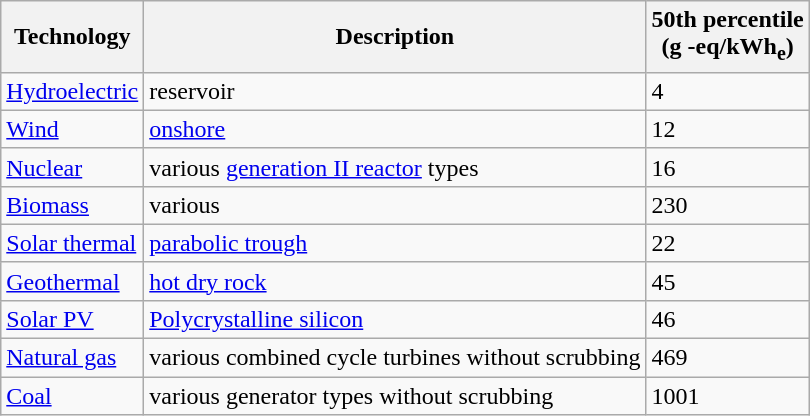<table class="wikitable sortable">
<tr>
<th>Technology</th>
<th>Description</th>
<th>50th percentile <br> (g -eq/kWh<sub>e</sub>)</th>
</tr>
<tr>
<td><a href='#'>Hydroelectric</a></td>
<td>reservoir</td>
<td>4</td>
</tr>
<tr>
<td><a href='#'>Wind</a></td>
<td><a href='#'>onshore</a></td>
<td>12</td>
</tr>
<tr>
<td><a href='#'>Nuclear</a></td>
<td>various <a href='#'>generation II reactor</a> types</td>
<td>16</td>
</tr>
<tr>
<td><a href='#'>Biomass</a></td>
<td>various</td>
<td>230</td>
</tr>
<tr>
<td><a href='#'>Solar thermal</a></td>
<td><a href='#'>parabolic trough</a></td>
<td>22</td>
</tr>
<tr>
<td><a href='#'>Geothermal</a></td>
<td><a href='#'>hot dry rock</a></td>
<td>45</td>
</tr>
<tr>
<td><a href='#'>Solar PV</a></td>
<td><a href='#'>Polycrystalline silicon</a></td>
<td>46</td>
</tr>
<tr>
<td><a href='#'>Natural gas</a></td>
<td>various combined cycle turbines without scrubbing</td>
<td>469</td>
</tr>
<tr>
<td><a href='#'>Coal</a></td>
<td>various generator types without scrubbing</td>
<td>1001</td>
</tr>
</table>
